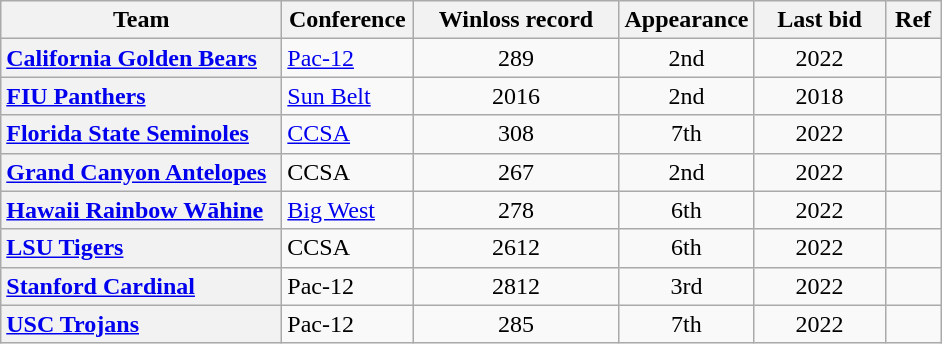<table class="wikitable sortable plainrowheaders">
<tr>
<th scope="col" style="width: 180px;">Team</th>
<th scope="col" style="width: 80px;">Conference</th>
<th scope="col" style="width: 130px;" data-sort-type="number">Winloss record</th>
<th scope="col" style="width: 80px;" data-sort-type="number">Appearance</th>
<th scope="col" style="width: 80px;">Last bid</th>
<th scope="col" style="width: 30px;">Ref</th>
</tr>
<tr>
<th scope="row" style="text-align:left"><a href='#'>California Golden Bears</a></th>
<td><a href='#'>Pac-12</a></td>
<td align=center>289</td>
<td align=center>2nd</td>
<td align=center>2022</td>
<td align=center></td>
</tr>
<tr>
<th scope="row" style="text-align:left"><a href='#'>FIU Panthers</a></th>
<td><a href='#'>Sun Belt</a></td>
<td align=center>2016</td>
<td align=center>2nd</td>
<td align=center>2018</td>
<td align=center></td>
</tr>
<tr>
<th scope="row" style="text-align:left"><a href='#'>Florida State Seminoles</a></th>
<td><a href='#'>CCSA</a></td>
<td align=center>308</td>
<td align=center>7th</td>
<td align=center>2022</td>
<td align=center></td>
</tr>
<tr>
<th scope="row" style="text-align:left"><a href='#'>Grand Canyon Antelopes</a></th>
<td>CCSA</td>
<td align=center>267</td>
<td align=center>2nd</td>
<td align=center>2022</td>
<td align=center></td>
</tr>
<tr>
<th scope="row" style="text-align:left"><a href='#'>Hawaii Rainbow Wāhine</a></th>
<td><a href='#'>Big West</a></td>
<td align=center>278</td>
<td align=center>6th</td>
<td align=center>2022</td>
<td align=center></td>
</tr>
<tr>
<th scope="row" style="text-align:left"><a href='#'>LSU Tigers</a></th>
<td>CCSA</td>
<td align=center>2612</td>
<td align=center>6th</td>
<td align=center>2022</td>
<td align=center></td>
</tr>
<tr>
<th scope="row" style="text-align:left"><a href='#'>Stanford Cardinal</a></th>
<td>Pac-12</td>
<td align=center>2812</td>
<td align=center>3rd</td>
<td align=center>2022</td>
<td align=center></td>
</tr>
<tr>
<th scope="row" style="text-align:left"><a href='#'>USC Trojans</a></th>
<td>Pac-12</td>
<td align=center>285</td>
<td align=center>7th</td>
<td align=center>2022</td>
<td align=center></td>
</tr>
</table>
